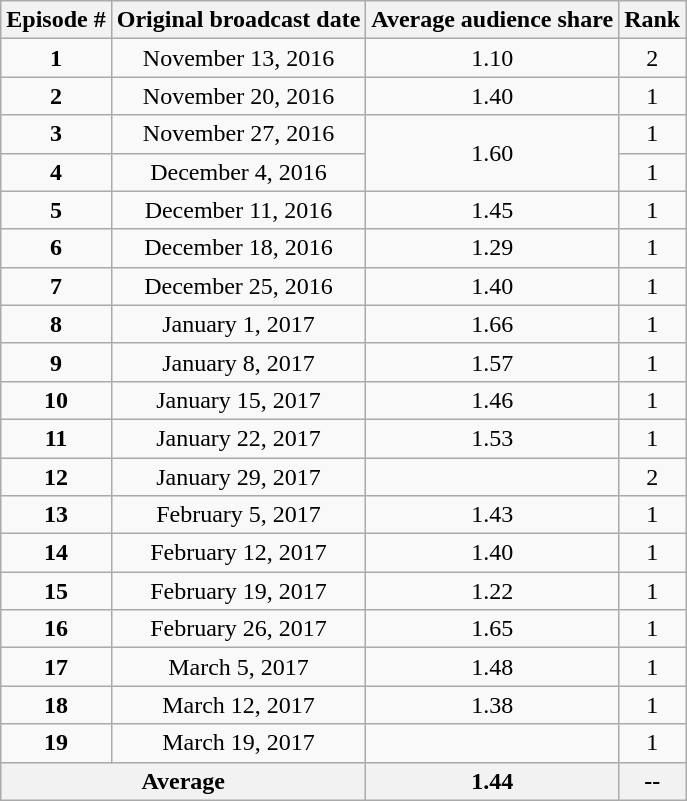<table class="wikitable" style="text-align:center">
<tr>
<th>Episode #</th>
<th>Original broadcast date</th>
<th>Average audience share</th>
<th>Rank</th>
</tr>
<tr>
<td><strong>1</strong></td>
<td>November 13, 2016</td>
<td>1.10</td>
<td>2</td>
</tr>
<tr>
<td><strong>2</strong></td>
<td>November 20, 2016</td>
<td>1.40</td>
<td>1</td>
</tr>
<tr>
<td><strong>3</strong></td>
<td>November 27, 2016</td>
<td rowspan=2>1.60</td>
<td>1</td>
</tr>
<tr>
<td><strong>4</strong></td>
<td>December 4, 2016</td>
<td>1</td>
</tr>
<tr>
<td><strong>5</strong></td>
<td>December 11, 2016</td>
<td>1.45</td>
<td>1</td>
</tr>
<tr>
<td><strong>6</strong></td>
<td>December 18, 2016</td>
<td>1.29</td>
<td>1</td>
</tr>
<tr>
<td><strong>7</strong></td>
<td>December 25, 2016</td>
<td>1.40</td>
<td>1</td>
</tr>
<tr>
<td><strong>8</strong></td>
<td>January 1, 2017</td>
<td>1.66</td>
<td>1</td>
</tr>
<tr>
<td><strong>9</strong></td>
<td>January 8, 2017</td>
<td>1.57</td>
<td>1</td>
</tr>
<tr>
<td><strong>10</strong></td>
<td>January 15, 2017</td>
<td>1.46</td>
<td>1</td>
</tr>
<tr>
<td><strong>11</strong></td>
<td>January 22, 2017</td>
<td>1.53</td>
<td>1</td>
</tr>
<tr>
<td><strong>12</strong></td>
<td>January 29, 2017</td>
<td><strong></strong></td>
<td>2</td>
</tr>
<tr>
<td><strong>13</strong></td>
<td>February 5, 2017</td>
<td>1.43</td>
<td>1</td>
</tr>
<tr>
<td><strong>14</strong></td>
<td>February 12, 2017</td>
<td>1.40</td>
<td>1</td>
</tr>
<tr>
<td><strong>15</strong></td>
<td>February 19, 2017</td>
<td>1.22</td>
<td>1</td>
</tr>
<tr>
<td><strong>16</strong></td>
<td>February 26, 2017</td>
<td>1.65</td>
<td>1</td>
</tr>
<tr>
<td><strong>17</strong></td>
<td>March 5, 2017</td>
<td>1.48</td>
<td>1</td>
</tr>
<tr>
<td><strong>18</strong></td>
<td>March 12, 2017</td>
<td>1.38</td>
<td>1</td>
</tr>
<tr>
<td><strong>19</strong></td>
<td>March 19, 2017</td>
<td><strong></strong></td>
<td>1</td>
</tr>
<tr>
<th colspan=2>Average</th>
<th><strong>1.44</strong></th>
<th><strong>--</strong></th>
</tr>
</table>
